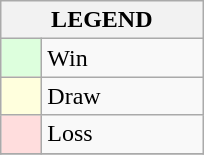<table class="wikitable" border="1">
<tr>
<th colspan="2">LEGEND</th>
</tr>
<tr>
<td style="background:#ddffdd;" width=20> </td>
<td width=100>Win</td>
</tr>
<tr>
<td style="background:#ffffdd"  width=20> </td>
<td width=100>Draw</td>
</tr>
<tr>
<td style="background:#ffdddd;" width=20> </td>
<td width=100>Loss</td>
</tr>
<tr>
</tr>
</table>
